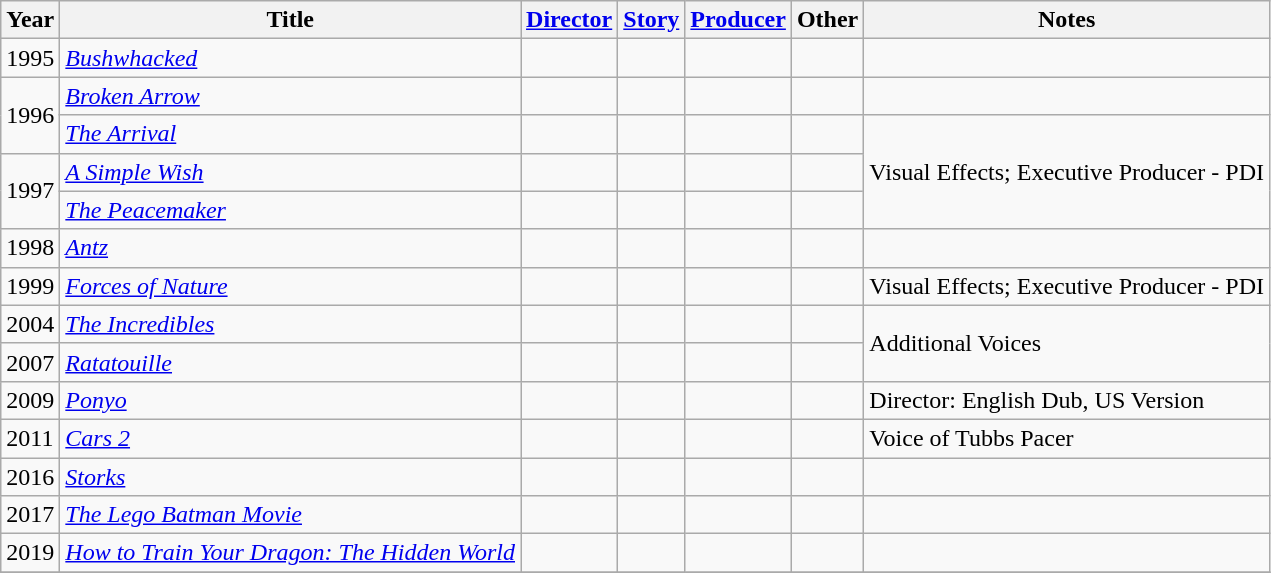<table class="wikitable">
<tr>
<th>Year</th>
<th>Title</th>
<th><a href='#'>Director</a></th>
<th><a href='#'>Story</a></th>
<th><a href='#'>Producer</a></th>
<th>Other</th>
<th>Notes</th>
</tr>
<tr>
<td>1995</td>
<td><em><a href='#'>Bushwhacked</a></em></td>
<td></td>
<td></td>
<td></td>
<td></td>
<td></td>
</tr>
<tr>
<td rowspan=2>1996</td>
<td><em><a href='#'>Broken Arrow</a></em></td>
<td></td>
<td></td>
<td></td>
<td></td>
<td></td>
</tr>
<tr>
<td><em><a href='#'>The Arrival</a></em></td>
<td></td>
<td></td>
<td></td>
<td></td>
<td rowspan=3>Visual Effects; Executive Producer - PDI</td>
</tr>
<tr>
<td rowspan=2>1997</td>
<td><em><a href='#'>A Simple Wish</a></em></td>
<td></td>
<td></td>
<td></td>
<td></td>
</tr>
<tr>
<td><em><a href='#'>The Peacemaker</a></em></td>
<td></td>
<td></td>
<td></td>
<td></td>
</tr>
<tr>
<td>1998</td>
<td><em><a href='#'>Antz</a></em></td>
<td></td>
<td></td>
<td></td>
<td></td>
<td></td>
</tr>
<tr>
<td>1999</td>
<td><em><a href='#'>Forces of Nature</a></em></td>
<td></td>
<td></td>
<td></td>
<td></td>
<td>Visual Effects; Executive Producer - PDI</td>
</tr>
<tr>
<td>2004</td>
<td><em><a href='#'>The Incredibles</a></em></td>
<td></td>
<td></td>
<td></td>
<td></td>
<td rowspan=2>Additional Voices</td>
</tr>
<tr>
<td>2007</td>
<td><em><a href='#'>Ratatouille</a></em></td>
<td></td>
<td></td>
<td></td>
<td></td>
</tr>
<tr>
<td>2009</td>
<td><em><a href='#'>Ponyo</a></em></td>
<td></td>
<td></td>
<td></td>
<td></td>
<td>Director: English Dub, US Version</td>
</tr>
<tr>
<td>2011</td>
<td><em><a href='#'>Cars 2</a></em></td>
<td></td>
<td></td>
<td></td>
<td></td>
<td>Voice of Tubbs Pacer</td>
</tr>
<tr>
<td>2016</td>
<td><em><a href='#'>Storks</a></em></td>
<td></td>
<td></td>
<td></td>
<td></td>
<td></td>
</tr>
<tr>
<td>2017</td>
<td><em><a href='#'>The Lego Batman Movie</a></em></td>
<td></td>
<td></td>
<td></td>
<td></td>
<td></td>
</tr>
<tr>
<td>2019</td>
<td><em><a href='#'>How to Train Your Dragon: The Hidden World</a></em></td>
<td></td>
<td></td>
<td></td>
<td></td>
<td></td>
</tr>
<tr>
</tr>
</table>
